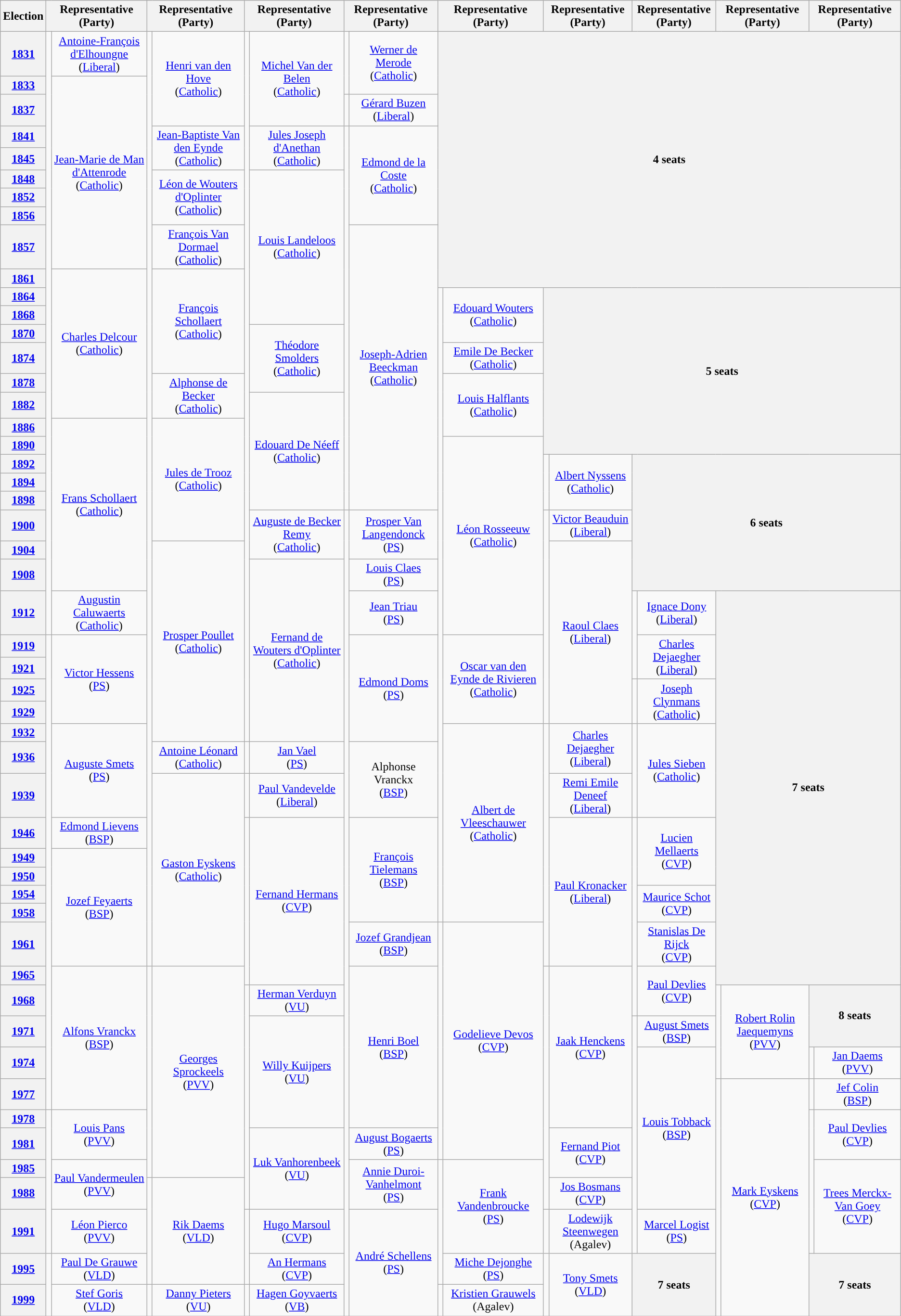<table class="wikitable" style="text-align:center">
<tr>
<th>Election</th>
<th colspan=2>Representative<br>(Party)</th>
<th colspan=2>Representative<br>(Party)</th>
<th colspan=2>Representative<br>(Party)</th>
<th colspan=2>Representative<br>(Party)</th>
<th colspan=2>Representative<br>(Party)</th>
<th colspan=2>Representative<br>(Party)</th>
<th colspan=2>Representative<br>(Party)</th>
<th colspan=2>Representative<br>(Party)</th>
<th colspan=2>Representative<br>(Party)</th>
</tr>
<tr>
<th><a href='#'>1831</a></th>
<td rowspan=25; style="background-color: "></td>
<td rowspan=1><a href='#'>Antoine-François d'Elhoungne</a><br>(<a href='#'>Liberal</a>)</td>
<td rowspan=38; style="background-color: "></td>
<td rowspan=3><a href='#'>Henri van den Hove</a><br>(<a href='#'>Catholic</a>)</td>
<td rowspan=30; style="background-color: "></td>
<td rowspan=3><a href='#'>Michel Van der Belen</a><br>(<a href='#'>Catholic</a>)</td>
<td rowspan=2; style="background-color: "></td>
<td rowspan=2><a href='#'>Werner de Merode</a><br>(<a href='#'>Catholic</a>)</td>
<th colspan=10; rowspan=10>4 seats</th>
</tr>
<tr>
<th><a href='#'>1833</a></th>
<td rowspan=8><a href='#'>Jean-Marie de Man d'Attenrode</a><br>(<a href='#'>Catholic</a>)</td>
</tr>
<tr>
<th><a href='#'>1837</a></th>
<td rowspan=1; style="background-color: "></td>
<td rowspan=1><a href='#'>Gérard Buzen</a><br>(<a href='#'>Liberal</a>)</td>
</tr>
<tr>
<th><a href='#'>1841</a></th>
<td rowspan=2><a href='#'>Jean-Baptiste Van den Eynde</a><br>(<a href='#'>Catholic</a>)</td>
<td rowspan=2><a href='#'>Jules Joseph d'Anethan</a><br>(<a href='#'>Catholic</a>)</td>
<td rowspan=18; style="background-color: "></td>
<td rowspan=5><a href='#'>Edmond de la Coste</a><br>(<a href='#'>Catholic</a>)</td>
</tr>
<tr>
<th><a href='#'>1845</a></th>
</tr>
<tr>
<th><a href='#'>1848</a></th>
<td rowspan=3><a href='#'>Léon de Wouters d'Oplinter</a><br>(<a href='#'>Catholic</a>)</td>
<td rowspan=7><a href='#'>Louis Landeloos</a><br>(<a href='#'>Catholic</a>)</td>
</tr>
<tr>
<th><a href='#'>1852</a></th>
</tr>
<tr>
<th><a href='#'>1856</a></th>
</tr>
<tr>
<th><a href='#'>1857</a></th>
<td rowspan=1><a href='#'>François Van Dormael</a><br>(<a href='#'>Catholic</a>)</td>
<td rowspan=13><a href='#'>Joseph-Adrien Beeckman</a><br>(<a href='#'>Catholic</a>)</td>
</tr>
<tr>
<th><a href='#'>1861</a></th>
<td rowspan=7><a href='#'>Charles Delcour</a><br>(<a href='#'>Catholic</a>)</td>
<td rowspan=5><a href='#'>François Schollaert</a><br>(<a href='#'>Catholic</a>)</td>
</tr>
<tr>
<th><a href='#'>1864</a></th>
<td rowspan=27; style="background-color: "></td>
<td rowspan=3><a href='#'>Edouard Wouters</a><br>(<a href='#'>Catholic</a>)</td>
<th colspan=8; rowspan=8>5 seats</th>
</tr>
<tr>
<th><a href='#'>1868</a></th>
</tr>
<tr>
<th><a href='#'>1870</a></th>
<td rowspan=3><a href='#'>Théodore Smolders</a><br>(<a href='#'>Catholic</a>)</td>
</tr>
<tr>
<th><a href='#'>1874</a></th>
<td rowspan=1><a href='#'>Emile De Becker</a><br>(<a href='#'>Catholic</a>)</td>
</tr>
<tr>
<th><a href='#'>1878</a></th>
<td rowspan=2><a href='#'>Alphonse de Becker</a><br>(<a href='#'>Catholic</a>)</td>
<td rowspan=3><a href='#'>Louis Halflants</a><br>(<a href='#'>Catholic</a>)</td>
</tr>
<tr>
<th><a href='#'>1882</a></th>
<td rowspan=6><a href='#'>Edouard De Néeff</a><br>(<a href='#'>Catholic</a>)</td>
</tr>
<tr>
<th><a href='#'>1886</a></th>
<td rowspan=8><a href='#'>Frans Schollaert</a><br>(<a href='#'>Catholic</a>)</td>
<td rowspan=6><a href='#'>Jules de Trooz</a><br>(<a href='#'>Catholic</a>)</td>
</tr>
<tr>
<th><a href='#'>1890</a></th>
<td rowspan=8><a href='#'>Léon Rosseeuw</a><br>(<a href='#'>Catholic</a>)</td>
</tr>
<tr>
<th><a href='#'>1892</a></th>
<td rowspan=3; style="background-color: "></td>
<td rowspan=3><a href='#'>Albert Nyssens</a><br>(<a href='#'>Catholic</a>)</td>
<th colspan=6; rowspan=6>6 seats</th>
</tr>
<tr>
<th><a href='#'>1894</a></th>
</tr>
<tr>
<th><a href='#'>1898</a></th>
</tr>
<tr>
<th><a href='#'>1900</a></th>
<td rowspan=2><a href='#'>Auguste de Becker Remy</a><br>(<a href='#'>Catholic</a>)</td>
<td rowspan=29; style="background-color: "></td>
<td rowspan=2><a href='#'>Prosper Van Langendonck</a><br>(<a href='#'>PS</a>)</td>
<td rowspan=8; style="background-color: "></td>
<td rowspan=1><a href='#'>Victor Beauduin</a><br>(<a href='#'>Liberal</a>)</td>
</tr>
<tr>
<th><a href='#'>1904</a></th>
<td rowspan=8><a href='#'>Prosper Poullet</a><br>(<a href='#'>Catholic</a>)</td>
<td rowspan=7><a href='#'>Raoul Claes</a><br>(<a href='#'>Liberal</a>)</td>
</tr>
<tr>
<th><a href='#'>1908</a></th>
<td rowspan=7><a href='#'>Fernand de Wouters d'Oplinter</a><br>(<a href='#'>Catholic</a>)</td>
<td rowspan=1><a href='#'>Louis Claes</a><br>(<a href='#'>PS</a>)</td>
</tr>
<tr>
<th><a href='#'>1912</a></th>
<td rowspan=1><a href='#'>Augustin Caluwaerts</a><br>(<a href='#'>Catholic</a>)</td>
<td rowspan=1><a href='#'>Jean Triau</a><br>(<a href='#'>PS</a>)</td>
<td rowspan=3; style="background-color: "></td>
<td rowspan=1><a href='#'>Ignace Dony</a><br>(<a href='#'>Liberal</a>)</td>
<th colspan=4; rowspan=15>7 seats</th>
</tr>
<tr>
<th><a href='#'>1919</a></th>
<td rowspan=18; style="background-color: "></td>
<td rowspan=4><a href='#'>Victor Hessens</a><br>(<a href='#'>PS</a>)</td>
<td rowspan=5><a href='#'>Edmond Doms</a><br>(<a href='#'>PS</a>)</td>
<td rowspan=4><a href='#'>Oscar van den Eynde de Rivieren</a><br>(<a href='#'>Catholic</a>)</td>
<td rowspan=2><a href='#'>Charles Dejaegher</a><br>(<a href='#'>Liberal</a>)</td>
</tr>
<tr>
<th><a href='#'>1921</a></th>
</tr>
<tr>
<th><a href='#'>1925</a></th>
<td rowspan=2; style="background-color: "></td>
<td rowspan=2><a href='#'>Joseph Clynmans</a><br>(<a href='#'>Catholic</a>)</td>
</tr>
<tr>
<th><a href='#'>1929</a></th>
</tr>
<tr>
<th><a href='#'>1932</a></th>
<td rowspan=3><a href='#'>Auguste Smets</a><br>(<a href='#'>PS</a>)</td>
<td rowspan=8><a href='#'>Albert de Vleeschauwer</a><br>(<a href='#'>Catholic</a>)</td>
<td rowspan=9; style="background-color: "></td>
<td rowspan=2><a href='#'>Charles Dejaegher</a><br>(<a href='#'>Liberal</a>)</td>
<td rowspan=3; style="background-color: "></td>
<td rowspan=3><a href='#'>Jules Sieben</a><br>(<a href='#'>Catholic</a>)</td>
</tr>
<tr>
<th><a href='#'>1936</a></th>
<td rowspan=1><a href='#'>Antoine Léonard</a><br>(<a href='#'>Catholic</a>)</td>
<td rowspan=1; style="background-color: "></td>
<td rowspan=1><a href='#'>Jan Vael</a><br>(<a href='#'>PS</a>)</td>
<td rowspan=2>Alphonse Vranckx<br>(<a href='#'>BSP</a>)</td>
</tr>
<tr>
<th><a href='#'>1939</a></th>
<td rowspan=7><a href='#'>Gaston Eyskens</a><br>(<a href='#'>Catholic</a>)</td>
<td rowspan=1; style="background-color: "></td>
<td rowspan=1><a href='#'>Paul Vandevelde</a><br>(<a href='#'>Liberal</a>)</td>
<td rowspan=1><a href='#'>Remi Emile Deneef</a><br>(<a href='#'>Liberal</a>)</td>
</tr>
<tr>
<th><a href='#'>1946</a></th>
<td rowspan=1><a href='#'>Edmond Lievens</a><br>(<a href='#'>BSP</a>)</td>
<td rowspan=7; style="background-color: "></td>
<td rowspan=7><a href='#'>Fernand Hermans</a><br>(<a href='#'>CVP</a>)</td>
<td rowspan=5><a href='#'>François Tielemans</a><br>(<a href='#'>BSP</a>)</td>
<td rowspan=6><a href='#'>Paul Kronacker</a><br>(<a href='#'>Liberal</a>)</td>
<td rowspan=8; style="background-color: "></td>
<td rowspan=3><a href='#'>Lucien Mellaerts</a><br>(<a href='#'>CVP</a>)</td>
</tr>
<tr>
<th><a href='#'>1949</a></th>
<td rowspan=5><a href='#'>Jozef Feyaerts</a><br>(<a href='#'>BSP</a>)</td>
</tr>
<tr>
<th><a href='#'>1950</a></th>
</tr>
<tr>
<th><a href='#'>1954</a></th>
<td rowspan=2><a href='#'>Maurice Schot</a><br>(<a href='#'>CVP</a>)</td>
</tr>
<tr>
<th><a href='#'>1958</a></th>
</tr>
<tr>
<th><a href='#'>1961</a></th>
<td rowspan=1><a href='#'>Jozef Grandjean</a><br>(<a href='#'>BSP</a>)</td>
<td rowspan=8; style="background-color: "></td>
<td rowspan=8><a href='#'>Godelieve Devos</a><br>(<a href='#'>CVP</a>)</td>
<td rowspan=1><a href='#'>Stanislas De Rijck</a><br>(<a href='#'>CVP</a>)</td>
</tr>
<tr>
<th><a href='#'>1965</a></th>
<td rowspan=5><a href='#'>Alfons Vranckx</a><br>(<a href='#'>BSP</a>)</td>
<td rowspan=8; style="background-color: "></td>
<td rowspan=8><a href='#'>Georges Sprockeels</a><br>(<a href='#'>PVV</a>)</td>
<td rowspan=6><a href='#'>Henri Boel</a><br>(<a href='#'>BSP</a>)</td>
<td rowspan=9; style="background-color: "></td>
<td rowspan=6><a href='#'>Jaak Henckens</a><br>(<a href='#'>CVP</a>)</td>
<td rowspan=2><a href='#'>Paul Devlies</a><br>(<a href='#'>CVP</a>)</td>
</tr>
<tr>
<th><a href='#'>1968</a></th>
<td rowspan=8; style="background-color: "></td>
<td rowspan=1><a href='#'>Herman Verduyn</a><br>(<a href='#'>VU</a>)</td>
<td rowspan=3; style="background-color: "></td>
<td rowspan=3><a href='#'>Robert Rolin Jaequemyns</a><br>(<a href='#'>PVV</a>)</td>
<th colspan=2; rowspan=2>8 seats</th>
</tr>
<tr>
<th><a href='#'>1971</a></th>
<td rowspan=4><a href='#'>Willy Kuijpers</a><br>(<a href='#'>VU</a>)</td>
<td rowspan=8; style="background-color: "></td>
<td rowspan=1><a href='#'>August Smets</a><br>(<a href='#'>BSP</a>)</td>
</tr>
<tr>
<th><a href='#'>1974</a></th>
<td rowspan=6><a href='#'>Louis Tobback</a><br>(<a href='#'>BSP</a>)</td>
<td rowspan=1; style="background-color: "></td>
<td rowspan=1><a href='#'>Jan Daems</a><br>(<a href='#'>PVV</a>)</td>
</tr>
<tr>
<th><a href='#'>1977</a></th>
<td rowspan=8; style="background-color: "></td>
<td rowspan=8><a href='#'>Mark Eyskens</a><br>(<a href='#'>CVP</a>)</td>
<td rowspan=1; style="background-color: "></td>
<td rowspan=1><a href='#'>Jef Colin</a><br>(<a href='#'>BSP</a>)</td>
</tr>
<tr>
<th><a href='#'>1978</a></th>
<td rowspan=5; style="background-color: "></td>
<td rowspan=2><a href='#'>Louis Pans</a><br>(<a href='#'>PVV</a>)</td>
<td rowspan=5; style="background-color: "></td>
<td rowspan=2><a href='#'>Paul Devlies</a><br>(<a href='#'>CVP</a>)</td>
</tr>
<tr>
<th><a href='#'>1981</a></th>
<td rowspan=3><a href='#'>Luk Vanhorenbeek</a><br>(<a href='#'>VU</a>)</td>
<td rowspan=1><a href='#'>August Bogaerts</a><br>(<a href='#'>PS</a>)</td>
<td rowspan=2><a href='#'>Fernand Piot</a><br>(<a href='#'>CVP</a>)</td>
</tr>
<tr>
<th><a href='#'>1985</a></th>
<td rowspan=2><a href='#'>Paul Vandermeulen</a><br>(<a href='#'>PVV</a>)</td>
<td rowspan=2><a href='#'>Annie Duroi-Vanhelmont</a><br>(<a href='#'>PS</a>)</td>
<td rowspan=4; style="background-color: "></td>
<td rowspan=3><a href='#'>Frank Vandenbroucke</a><br>(<a href='#'>PS</a>)</td>
<td rowspan=3><a href='#'>Trees Merckx-Van Goey</a><br>(<a href='#'>CVP</a>)</td>
</tr>
<tr>
<th><a href='#'>1988</a></th>
<td rowspan=3; style="background-color: "></td>
<td rowspan=3><a href='#'>Rik Daems</a><br>(<a href='#'>VLD</a>)</td>
<td rowspan=1><a href='#'>Jos Bosmans</a><br>(<a href='#'>CVP</a>)</td>
</tr>
<tr>
<th><a href='#'>1991</a></th>
<td rowspan=1><a href='#'>Léon Pierco</a><br>(<a href='#'>PVV</a>)</td>
<td rowspan=2; style="background-color: "></td>
<td rowspan=1><a href='#'>Hugo Marsoul</a><br>(<a href='#'>CVP</a>)</td>
<td rowspan=3><a href='#'>André Schellens</a><br>(<a href='#'>PS</a>)</td>
<td rowspan=1; style="background-color: "></td>
<td rowspan=1><a href='#'>Lodewijk Steenwegen</a><br>(Agalev)</td>
<td rowspan=1><a href='#'>Marcel Logist</a><br>(<a href='#'>PS</a>)</td>
</tr>
<tr>
<th><a href='#'>1995</a></th>
<td rowspan=2; style="background-color: "></td>
<td rowspan=1><a href='#'>Paul De Grauwe</a><br>(<a href='#'>VLD</a>)</td>
<td rowspan=1><a href='#'>An Hermans</a><br>(<a href='#'>CVP</a>)</td>
<td rowspan=1><a href='#'>Miche Dejonghe</a><br>(<a href='#'>PS</a>)</td>
<td rowspan=2; style="background-color: "></td>
<td rowspan=2><a href='#'>Tony Smets</a><br>(<a href='#'>VLD</a>)</td>
<th colspan=2; rowspan=2>7 seats</th>
<th colspan=2; rowspan=2>7 seats</th>
</tr>
<tr>
<th><a href='#'>1999</a></th>
<td rowspan=1><a href='#'>Stef Goris</a><br>(<a href='#'>VLD</a>)</td>
<td rowspan=1; style="background-color: "></td>
<td rowspan=1><a href='#'>Danny Pieters</a><br>(<a href='#'>VU</a>)</td>
<td rowspan=1; style="background-color: "></td>
<td rowspan=1><a href='#'>Hagen Goyvaerts</a><br>(<a href='#'>VB</a>)</td>
<td rowspan=1; style="background-color: "></td>
<td rowspan=1><a href='#'>Kristien Grauwels</a><br>(Agalev)</td>
</tr>
</table>
